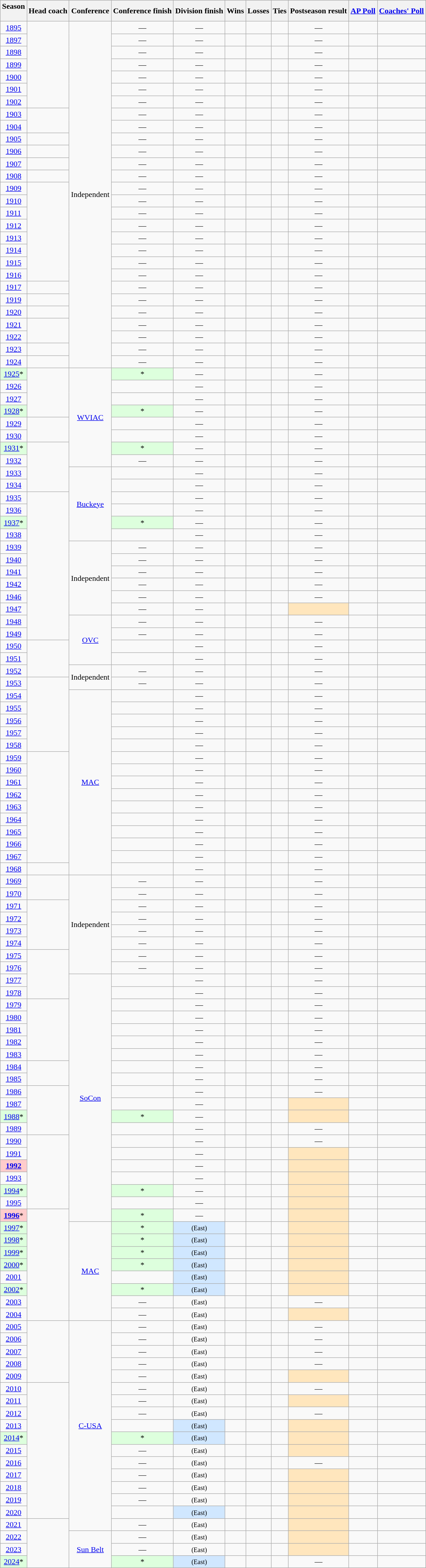<table class="wikitable sortable"style="text-align:center">
<tr>
<th scope="col">Season<br><br></th>
<th scope="col">Head coach</th>
<th scope="col">Conference</th>
<th scope="col">Conference finish</th>
<th scope="col">Division finish</th>
<th scope="col">Wins</th>
<th scope="col">Losses</th>
<th scope="col">Ties</th>
<th scope="col">Postseason result</th>
<th scope="col"><a href='#'>AP Poll</a><br></th>
<th scope="col"><a href='#'>Coaches' Poll</a><br></th>
</tr>
<tr>
<td><a href='#'>1895</a></td>
<td rowspan=7><em></em></td>
<td rowspan=28>Independent</td>
<td>—</td>
<td>—</td>
<td></td>
<td></td>
<td></td>
<td>—</td>
<td></td>
<td></td>
</tr>
<tr>
<td><a href='#'>1897</a></td>
<td>—</td>
<td>—</td>
<td></td>
<td></td>
<td></td>
<td>—</td>
<td></td>
<td></td>
</tr>
<tr>
<td><a href='#'>1898</a></td>
<td>—</td>
<td>—</td>
<td></td>
<td></td>
<td></td>
<td>—</td>
<td></td>
<td></td>
</tr>
<tr>
<td><a href='#'>1899</a></td>
<td>—</td>
<td>—</td>
<td></td>
<td></td>
<td></td>
<td>—</td>
<td></td>
<td></td>
</tr>
<tr>
<td><a href='#'>1900</a></td>
<td>—</td>
<td>—</td>
<td></td>
<td></td>
<td></td>
<td>—</td>
<td></td>
<td></td>
</tr>
<tr>
<td><a href='#'>1901</a></td>
<td>—</td>
<td>—</td>
<td></td>
<td></td>
<td></td>
<td>—</td>
<td></td>
<td></td>
</tr>
<tr>
<td><a href='#'>1902</a></td>
<td>—</td>
<td>—</td>
<td></td>
<td></td>
<td></td>
<td>—</td>
<td></td>
<td></td>
</tr>
<tr>
<td><a href='#'>1903</a></td>
<td rowspan=2></td>
<td>—</td>
<td>—</td>
<td></td>
<td></td>
<td></td>
<td>—</td>
<td></td>
<td></td>
</tr>
<tr>
<td><a href='#'>1904</a></td>
<td>—</td>
<td>—</td>
<td></td>
<td></td>
<td></td>
<td>—</td>
<td></td>
<td></td>
</tr>
<tr>
<td><a href='#'>1905</a></td>
<td></td>
<td>—</td>
<td>—</td>
<td></td>
<td></td>
<td></td>
<td>—</td>
<td></td>
<td></td>
</tr>
<tr>
<td><a href='#'>1906</a></td>
<td></td>
<td>—</td>
<td>—</td>
<td></td>
<td></td>
<td></td>
<td>—</td>
<td></td>
<td></td>
</tr>
<tr>
<td><a href='#'>1907</a></td>
<td><em></em></td>
<td>—</td>
<td>—</td>
<td></td>
<td></td>
<td></td>
<td>—</td>
<td></td>
<td></td>
</tr>
<tr>
<td><a href='#'>1908</a></td>
<td></td>
<td>—</td>
<td>—</td>
<td></td>
<td></td>
<td></td>
<td>—</td>
<td></td>
<td></td>
</tr>
<tr>
<td><a href='#'>1909</a></td>
<td rowspan=8></td>
<td>—</td>
<td>—</td>
<td></td>
<td></td>
<td></td>
<td>—</td>
<td></td>
<td></td>
</tr>
<tr>
<td><a href='#'>1910</a></td>
<td>—</td>
<td>—</td>
<td></td>
<td></td>
<td></td>
<td>—</td>
<td></td>
<td></td>
</tr>
<tr>
<td><a href='#'>1911</a></td>
<td>—</td>
<td>—</td>
<td></td>
<td></td>
<td></td>
<td>—</td>
<td></td>
<td></td>
</tr>
<tr>
<td><a href='#'>1912</a></td>
<td>—</td>
<td>—</td>
<td></td>
<td></td>
<td></td>
<td>—</td>
<td></td>
<td></td>
</tr>
<tr>
<td><a href='#'>1913</a></td>
<td>—</td>
<td>—</td>
<td></td>
<td></td>
<td></td>
<td>—</td>
<td></td>
<td></td>
</tr>
<tr>
<td><a href='#'>1914</a></td>
<td>—</td>
<td>—</td>
<td></td>
<td></td>
<td></td>
<td>—</td>
<td></td>
<td></td>
</tr>
<tr>
<td><a href='#'>1915</a></td>
<td>—</td>
<td>—</td>
<td></td>
<td></td>
<td></td>
<td>—</td>
<td></td>
<td></td>
</tr>
<tr>
<td><a href='#'>1916</a></td>
<td>—</td>
<td>—</td>
<td></td>
<td></td>
<td></td>
<td>—</td>
<td></td>
<td></td>
</tr>
<tr>
<td><a href='#'>1917</a></td>
<td></td>
<td>—</td>
<td>—</td>
<td></td>
<td></td>
<td></td>
<td>—</td>
<td></td>
<td></td>
</tr>
<tr>
<td><a href='#'>1919</a></td>
<td></td>
<td>—</td>
<td>—</td>
<td></td>
<td></td>
<td></td>
<td>—</td>
<td></td>
<td></td>
</tr>
<tr>
<td><a href='#'>1920</a></td>
<td></td>
<td>—</td>
<td>—</td>
<td></td>
<td></td>
<td></td>
<td>—</td>
<td></td>
<td></td>
</tr>
<tr>
<td><a href='#'>1921</a></td>
<td rowspan=2></td>
<td>—</td>
<td>—</td>
<td></td>
<td></td>
<td></td>
<td>—</td>
<td></td>
<td></td>
</tr>
<tr>
<td><a href='#'>1922</a></td>
<td>—</td>
<td>—</td>
<td></td>
<td></td>
<td></td>
<td>—</td>
<td></td>
<td></td>
</tr>
<tr>
<td><a href='#'>1923</a></td>
<td></td>
<td>—</td>
<td>—</td>
<td></td>
<td></td>
<td></td>
<td>—</td>
<td></td>
<td></td>
</tr>
<tr>
<td><a href='#'>1924</a></td>
<td></td>
<td>—</td>
<td>—</td>
<td></td>
<td></td>
<td></td>
<td>—</td>
<td></td>
<td></td>
</tr>
<tr>
<td align="center" style="background: #ddffdd;"><a href='#'>1925</a>*</td>
<td rowspan=4></td>
<td rowspan=8><a href='#'>WVIAC</a></td>
<td align="center" style="background: #ddffdd;">*</td>
<td>—</td>
<td></td>
<td></td>
<td></td>
<td>—</td>
<td></td>
<td></td>
</tr>
<tr>
<td><a href='#'>1926</a></td>
<td></td>
<td>—</td>
<td></td>
<td></td>
<td></td>
<td>—</td>
<td></td>
<td></td>
</tr>
<tr>
<td><a href='#'>1927</a></td>
<td></td>
<td>—</td>
<td></td>
<td></td>
<td></td>
<td>—</td>
<td></td>
<td></td>
</tr>
<tr>
<td align="center" style="background: #ddffdd;"><a href='#'>1928</a>*</td>
<td align="center" style="background: #ddffdd;">*</td>
<td>—</td>
<td></td>
<td></td>
<td></td>
<td>—</td>
<td></td>
<td></td>
</tr>
<tr>
<td><a href='#'>1929</a></td>
<td rowspan=2></td>
<td></td>
<td>—</td>
<td></td>
<td></td>
<td></td>
<td>—</td>
<td></td>
<td></td>
</tr>
<tr>
<td><a href='#'>1930</a></td>
<td></td>
<td>—</td>
<td></td>
<td></td>
<td></td>
<td>—</td>
<td></td>
<td></td>
</tr>
<tr>
<td align="center" style="background: #ddffdd;"><a href='#'>1931</a>*</td>
<td rowspan=4></td>
<td align="center" style="background: #ddffdd;">*</td>
<td>—</td>
<td></td>
<td></td>
<td></td>
<td>—</td>
<td></td>
<td></td>
</tr>
<tr>
<td><a href='#'>1932</a></td>
<td>—</td>
<td>—</td>
<td></td>
<td></td>
<td></td>
<td>—</td>
<td></td>
<td></td>
</tr>
<tr>
<td><a href='#'>1933</a></td>
<td rowspan=6><a href='#'>Buckeye</a></td>
<td></td>
<td>—</td>
<td></td>
<td></td>
<td></td>
<td>—</td>
<td></td>
<td></td>
</tr>
<tr>
<td><a href='#'>1934</a></td>
<td></td>
<td>—</td>
<td></td>
<td></td>
<td></td>
<td>—</td>
<td></td>
<td></td>
</tr>
<tr>
<td><a href='#'>1935</a></td>
<td rowspan=12></td>
<td></td>
<td>—</td>
<td></td>
<td></td>
<td></td>
<td>—</td>
<td></td>
<td></td>
</tr>
<tr>
<td><a href='#'>1936</a></td>
<td></td>
<td>—</td>
<td></td>
<td></td>
<td></td>
<td>—</td>
<td></td>
<td></td>
</tr>
<tr>
<td align="center" style="background: #ddffdd;"><a href='#'>1937</a>*</td>
<td align="center" style="background: #ddffdd;">*</td>
<td>—</td>
<td></td>
<td></td>
<td></td>
<td>—</td>
<td></td>
<td></td>
</tr>
<tr>
<td><a href='#'>1938</a></td>
<td></td>
<td>—</td>
<td></td>
<td></td>
<td></td>
<td>—</td>
<td></td>
<td></td>
</tr>
<tr>
<td><a href='#'>1939</a></td>
<td rowspan=6>Independent</td>
<td>—</td>
<td>—</td>
<td></td>
<td></td>
<td></td>
<td>—</td>
<td></td>
<td></td>
</tr>
<tr>
<td><a href='#'>1940</a></td>
<td>—</td>
<td>—</td>
<td></td>
<td></td>
<td></td>
<td>—</td>
<td></td>
<td></td>
</tr>
<tr>
<td><a href='#'>1941</a></td>
<td>—</td>
<td>—</td>
<td></td>
<td></td>
<td></td>
<td>—</td>
<td></td>
<td></td>
</tr>
<tr>
<td><a href='#'>1942</a></td>
<td>—</td>
<td>—</td>
<td></td>
<td></td>
<td></td>
<td>—</td>
<td></td>
<td></td>
</tr>
<tr>
<td><a href='#'>1946</a></td>
<td>—</td>
<td>—</td>
<td></td>
<td></td>
<td></td>
<td>—</td>
<td></td>
<td></td>
</tr>
<tr>
<td><a href='#'>1947</a></td>
<td>—</td>
<td>—</td>
<td></td>
<td></td>
<td></td>
<td align="center" style="background: #ffe6bd;"></td>
<td></td>
<td></td>
</tr>
<tr>
<td><a href='#'>1948</a></td>
<td rowspan=4><a href='#'>OVC</a></td>
<td>—</td>
<td>—</td>
<td></td>
<td></td>
<td></td>
<td>—</td>
<td></td>
<td></td>
</tr>
<tr>
<td><a href='#'>1949</a></td>
<td>—</td>
<td>—</td>
<td></td>
<td></td>
<td></td>
<td>—</td>
<td></td>
<td></td>
</tr>
<tr>
<td><a href='#'>1950</a></td>
<td rowspan=3></td>
<td></td>
<td>—</td>
<td></td>
<td></td>
<td></td>
<td>—</td>
<td></td>
<td></td>
</tr>
<tr>
<td><a href='#'>1951</a></td>
<td></td>
<td>—</td>
<td></td>
<td></td>
<td></td>
<td>—</td>
<td></td>
<td></td>
</tr>
<tr>
<td><a href='#'>1952</a></td>
<td rowspan=2>Independent</td>
<td>—</td>
<td>—</td>
<td></td>
<td></td>
<td></td>
<td>—</td>
<td></td>
<td></td>
</tr>
<tr>
<td><a href='#'>1953</a></td>
<td rowspan=6></td>
<td>—</td>
<td>—</td>
<td></td>
<td></td>
<td></td>
<td>—</td>
<td></td>
<td></td>
</tr>
<tr>
<td><a href='#'>1954</a></td>
<td rowspan=15><a href='#'>MAC</a></td>
<td></td>
<td>—</td>
<td></td>
<td></td>
<td></td>
<td>—</td>
<td></td>
<td></td>
</tr>
<tr>
<td><a href='#'>1955</a></td>
<td></td>
<td>—</td>
<td></td>
<td></td>
<td></td>
<td>—</td>
<td></td>
<td></td>
</tr>
<tr>
<td><a href='#'>1956</a></td>
<td></td>
<td>—</td>
<td></td>
<td></td>
<td></td>
<td>—</td>
<td></td>
<td></td>
</tr>
<tr>
<td><a href='#'>1957</a></td>
<td></td>
<td>—</td>
<td></td>
<td></td>
<td></td>
<td>—</td>
<td></td>
<td></td>
</tr>
<tr>
<td><a href='#'>1958</a></td>
<td></td>
<td>—</td>
<td></td>
<td></td>
<td></td>
<td>—</td>
<td></td>
<td></td>
</tr>
<tr>
<td><a href='#'>1959</a></td>
<td rowspan=9></td>
<td></td>
<td>—</td>
<td></td>
<td></td>
<td></td>
<td>—</td>
<td></td>
<td></td>
</tr>
<tr>
<td><a href='#'>1960</a></td>
<td></td>
<td>—</td>
<td></td>
<td></td>
<td></td>
<td>—</td>
<td></td>
<td></td>
</tr>
<tr>
<td><a href='#'>1961</a></td>
<td></td>
<td>—</td>
<td></td>
<td></td>
<td></td>
<td>—</td>
<td></td>
<td></td>
</tr>
<tr>
<td><a href='#'>1962</a></td>
<td></td>
<td>—</td>
<td></td>
<td></td>
<td></td>
<td>—</td>
<td></td>
<td></td>
</tr>
<tr>
<td><a href='#'>1963</a></td>
<td></td>
<td>—</td>
<td></td>
<td></td>
<td></td>
<td>—</td>
<td></td>
<td></td>
</tr>
<tr>
<td><a href='#'>1964</a></td>
<td></td>
<td>—</td>
<td></td>
<td></td>
<td></td>
<td>—</td>
<td></td>
<td></td>
</tr>
<tr>
<td><a href='#'>1965</a></td>
<td></td>
<td>—</td>
<td></td>
<td></td>
<td></td>
<td>—</td>
<td></td>
<td></td>
</tr>
<tr>
<td><a href='#'>1966</a></td>
<td></td>
<td>—</td>
<td></td>
<td></td>
<td></td>
<td>—</td>
<td></td>
<td></td>
</tr>
<tr>
<td><a href='#'>1967</a></td>
<td></td>
<td>—</td>
<td></td>
<td></td>
<td></td>
<td>—</td>
<td></td>
<td></td>
</tr>
<tr>
<td><a href='#'>1968</a></td>
<td></td>
<td></td>
<td>—</td>
<td></td>
<td></td>
<td></td>
<td>—</td>
<td></td>
<td></td>
</tr>
<tr>
<td><a href='#'>1969</a></td>
<td rowspan=2></td>
<td rowspan=8>Independent</td>
<td>—</td>
<td>—</td>
<td></td>
<td></td>
<td></td>
<td>—</td>
<td></td>
<td></td>
</tr>
<tr>
<td><a href='#'>1970</a></td>
<td>—</td>
<td>—</td>
<td></td>
<td></td>
<td></td>
<td>—</td>
<td></td>
<td></td>
</tr>
<tr>
<td><a href='#'>1971</a></td>
<td rowspan=4></td>
<td>—</td>
<td>—</td>
<td></td>
<td></td>
<td></td>
<td>—</td>
<td></td>
<td></td>
</tr>
<tr>
<td><a href='#'>1972</a></td>
<td>—</td>
<td>—</td>
<td></td>
<td></td>
<td></td>
<td>—</td>
<td></td>
<td></td>
</tr>
<tr>
<td><a href='#'>1973</a></td>
<td>—</td>
<td>—</td>
<td></td>
<td></td>
<td></td>
<td>—</td>
<td></td>
<td></td>
</tr>
<tr>
<td><a href='#'>1974</a></td>
<td>—</td>
<td>—</td>
<td></td>
<td></td>
<td></td>
<td>—</td>
<td></td>
<td></td>
</tr>
<tr>
<td><a href='#'>1975</a></td>
<td rowspan=4></td>
<td>—</td>
<td>—</td>
<td></td>
<td></td>
<td></td>
<td>—</td>
<td></td>
<td></td>
</tr>
<tr>
<td><a href='#'>1976</a></td>
<td>—</td>
<td>—</td>
<td></td>
<td></td>
<td></td>
<td>—</td>
<td></td>
<td></td>
</tr>
<tr>
<td><a href='#'>1977</a></td>
<td rowspan=20><a href='#'>SoCon</a></td>
<td></td>
<td>—</td>
<td></td>
<td></td>
<td></td>
<td>—</td>
<td></td>
<td></td>
</tr>
<tr>
<td><a href='#'>1978</a></td>
<td></td>
<td>—</td>
<td></td>
<td></td>
<td></td>
<td>—</td>
<td></td>
<td></td>
</tr>
<tr>
<td><a href='#'>1979</a></td>
<td rowspan=5></td>
<td></td>
<td>—</td>
<td></td>
<td></td>
<td></td>
<td>—</td>
<td></td>
<td></td>
</tr>
<tr>
<td><a href='#'>1980</a></td>
<td></td>
<td>—</td>
<td></td>
<td></td>
<td></td>
<td>—</td>
<td></td>
<td></td>
</tr>
<tr>
<td><a href='#'>1981</a></td>
<td></td>
<td>—</td>
<td></td>
<td></td>
<td></td>
<td>—</td>
<td></td>
<td></td>
</tr>
<tr>
<td><a href='#'>1982</a></td>
<td></td>
<td>—</td>
<td></td>
<td></td>
<td></td>
<td>—</td>
<td></td>
<td></td>
</tr>
<tr>
<td><a href='#'>1983</a></td>
<td></td>
<td>—</td>
<td></td>
<td></td>
<td></td>
<td>—</td>
<td></td>
<td></td>
</tr>
<tr>
<td><a href='#'>1984</a></td>
<td rowspan=2></td>
<td></td>
<td>—</td>
<td></td>
<td></td>
<td></td>
<td>—</td>
<td></td>
<td></td>
</tr>
<tr>
<td><a href='#'>1985</a></td>
<td></td>
<td>—</td>
<td></td>
<td></td>
<td></td>
<td>—</td>
<td></td>
<td></td>
</tr>
<tr>
<td><a href='#'>1986</a></td>
<td rowspan=4></td>
<td></td>
<td>—</td>
<td></td>
<td></td>
<td></td>
<td>—</td>
<td></td>
<td></td>
</tr>
<tr>
<td><a href='#'>1987</a></td>
<td></td>
<td>—</td>
<td></td>
<td></td>
<td></td>
<td align="center" style="background: #ffe6bd;"></td>
<td></td>
<td></td>
</tr>
<tr>
<td align="center" style="background: #ddffdd;"><a href='#'>1988</a>*</td>
<td align="center" style="background: #ddffdd;">*</td>
<td>—</td>
<td></td>
<td></td>
<td></td>
<td align="center" style="background: #ffe6bd;"></td>
<td></td>
<td></td>
</tr>
<tr>
<td><a href='#'>1989</a></td>
<td></td>
<td>—</td>
<td></td>
<td></td>
<td></td>
<td>—</td>
<td></td>
<td></td>
</tr>
<tr>
<td><a href='#'>1990</a></td>
<td rowspan=6></td>
<td></td>
<td>—</td>
<td></td>
<td></td>
<td></td>
<td>—</td>
<td></td>
<td></td>
</tr>
<tr>
<td><a href='#'>1991</a></td>
<td></td>
<td>—</td>
<td></td>
<td></td>
<td></td>
<td align="center" style="background: #ffe6bd;"></td>
<td></td>
<td></td>
</tr>
<tr>
<td align="center" style="background: #FFCCCC;"><a href='#'><strong>1992</strong></a></td>
<td></td>
<td>—</td>
<td></td>
<td></td>
<td></td>
<td align="center" style="background: #ffe6bd;"></td>
<td></td>
<td></td>
</tr>
<tr>
<td><a href='#'>1993</a></td>
<td></td>
<td>—</td>
<td></td>
<td></td>
<td></td>
<td align="center" style="background: #ffe6bd;"></td>
<td></td>
<td></td>
</tr>
<tr>
<td align="center" style="background: #ddffdd;"><a href='#'>1994</a>*</td>
<td align="center" style="background: #ddffdd;">*</td>
<td>—</td>
<td></td>
<td></td>
<td></td>
<td align="center" style="background: #ffe6bd;"></td>
<td></td>
<td></td>
</tr>
<tr>
<td><a href='#'>1995</a></td>
<td></td>
<td>—</td>
<td></td>
<td></td>
<td></td>
<td align="center" style="background: #ffe6bd;"></td>
<td></td>
<td></td>
</tr>
<tr>
<td align="center" style="background: #FFCCCC;"><a href='#'><strong>1996</strong></a>*</td>
<td rowspan=9></td>
<td align="center" style="background: #ddffdd;">*</td>
<td>—</td>
<td></td>
<td></td>
<td><br></td>
<td align="center" style="background: #ffe6bd;"></td>
<td></td>
<td></td>
</tr>
<tr>
<td align="center" style="background: #ddffdd;"><a href='#'>1997</a>*</td>
<td rowspan=8><a href='#'>MAC</a></td>
<td align="center" style="background: #ddffdd;">*</td>
<td align="center" style="background: #D0E7FF;"> <small>(East)</small></td>
<td></td>
<td></td>
<td></td>
<td align="center" style="background: #ffe6bd;"></td>
<td></td>
<td></td>
</tr>
<tr>
<td align="center" style="background: #ddffdd;"><a href='#'>1998</a>*</td>
<td align="center" style="background: #ddffdd;">*</td>
<td align="center" style="background: #D0E7FF;"> <small>(East)</small></td>
<td></td>
<td></td>
<td></td>
<td align="center" style="background: #ffe6bd;"></td>
<td></td>
<td></td>
</tr>
<tr>
<td align="center" style="background: #ddffdd;"><a href='#'>1999</a>*</td>
<td align="center" style="background: #ddffdd;">*</td>
<td align="center" style="background: #D0E7FF;"> <small>(East)</small></td>
<td></td>
<td></td>
<td></td>
<td align="center" style="background: #ffe6bd;"></td>
<td></td>
<td></td>
</tr>
<tr>
<td align="center" style="background: #ddffdd;"><a href='#'>2000</a>*</td>
<td align="center" style="background: #ddffdd;">*</td>
<td align="center" style="background: #D0E7FF;"> <small>(East)</small></td>
<td></td>
<td></td>
<td></td>
<td align="center" style="background: #ffe6bd;"></td>
<td></td>
<td></td>
</tr>
<tr>
<td><a href='#'>2001</a></td>
<td></td>
<td align="center" style="background: #D0E7FF;"> <small>(East)</small></td>
<td></td>
<td></td>
<td></td>
<td align="center" style="background: #ffe6bd;"></td>
<td></td>
<td></td>
</tr>
<tr>
<td align="center" style="background: #ddffdd;"><a href='#'>2002</a>*</td>
<td align="center" style="background: #ddffdd;">*</td>
<td align="center" style="background: #D0E7FF;"> <small>(East)</small></td>
<td></td>
<td></td>
<td></td>
<td align="center" style="background: #ffe6bd;"></td>
<td></td>
<td></td>
</tr>
<tr>
<td><a href='#'>2003</a></td>
<td>—</td>
<td> <small>(East)</small></td>
<td></td>
<td></td>
<td></td>
<td>—</td>
<td></td>
<td></td>
</tr>
<tr>
<td><a href='#'>2004</a></td>
<td>—</td>
<td> <small>(East)</small></td>
<td></td>
<td></td>
<td></td>
<td align="center" style="background: #ffe6bd;"></td>
<td></td>
<td></td>
</tr>
<tr>
<td><a href='#'>2005</a></td>
<td rowspan=5></td>
<td rowspan=17><a href='#'>C-USA</a></td>
<td>—</td>
<td> <small>(East)</small></td>
<td></td>
<td></td>
<td></td>
<td>—</td>
<td></td>
<td></td>
</tr>
<tr>
<td><a href='#'>2006</a></td>
<td>—</td>
<td> <small>(East)</small></td>
<td></td>
<td></td>
<td></td>
<td>—</td>
<td></td>
<td></td>
</tr>
<tr>
<td><a href='#'>2007</a></td>
<td>—</td>
<td> <small>(East)</small></td>
<td></td>
<td></td>
<td></td>
<td>—</td>
<td></td>
<td></td>
</tr>
<tr>
<td><a href='#'>2008</a></td>
<td>—</td>
<td> <small>(East)</small></td>
<td></td>
<td></td>
<td></td>
<td>—</td>
<td></td>
<td></td>
</tr>
<tr>
<td><a href='#'>2009</a></td>
<td>—</td>
<td> <small>(East)</small></td>
<td></td>
<td></td>
<td></td>
<td align="center" style="background: #ffe6bd;"></td>
<td></td>
<td></td>
</tr>
<tr>
<td><a href='#'>2010</a></td>
<td rowspan=11></td>
<td>—</td>
<td> <small>(East)</small></td>
<td></td>
<td></td>
<td></td>
<td>—</td>
<td></td>
<td></td>
</tr>
<tr>
<td><a href='#'>2011</a></td>
<td>—</td>
<td> <small>(East)</small></td>
<td></td>
<td></td>
<td></td>
<td align="center" style="background: #ffe6bd;"></td>
<td></td>
<td></td>
</tr>
<tr>
<td><a href='#'>2012</a></td>
<td>—</td>
<td> <small>(East)</small></td>
<td></td>
<td></td>
<td></td>
<td>—</td>
<td></td>
<td></td>
</tr>
<tr>
<td><a href='#'>2013</a></td>
<td></td>
<td align="center" style="background: #D0E7FF;"> <small>(East)</small></td>
<td></td>
<td></td>
<td></td>
<td align="center" style="background: #ffe6bd;"></td>
<td></td>
<td></td>
</tr>
<tr>
<td align="center" style="background: #ddffdd;"><a href='#'>2014</a>*</td>
<td align="center" style="background: #ddffdd;">*</td>
<td align="center" style="background: #D0E7FF;"> <small>(East)</small></td>
<td></td>
<td></td>
<td></td>
<td align="center" style="background: #ffe6bd;"></td>
<td></td>
<td></td>
</tr>
<tr>
<td><a href='#'>2015</a></td>
<td>—</td>
<td> <small>(East)</small></td>
<td></td>
<td></td>
<td></td>
<td align="center" style="background: #ffe6bd;"></td>
<td></td>
<td></td>
</tr>
<tr>
<td><a href='#'>2016</a></td>
<td>—</td>
<td> <small>(East)</small></td>
<td></td>
<td></td>
<td></td>
<td>—</td>
<td></td>
<td></td>
</tr>
<tr>
<td><a href='#'>2017</a></td>
<td>—</td>
<td> <small>(East)</small></td>
<td></td>
<td></td>
<td></td>
<td align="center" style="background: #ffe6bd;"></td>
<td></td>
<td></td>
</tr>
<tr>
<td><a href='#'>2018</a></td>
<td>—</td>
<td> <small>(East)</small></td>
<td></td>
<td></td>
<td></td>
<td align="center" style="background: #ffe6bd;"></td>
<td></td>
<td></td>
</tr>
<tr>
<td><a href='#'>2019</a></td>
<td>—</td>
<td> <small>(East)</small></td>
<td></td>
<td></td>
<td></td>
<td align="center" style="background: #ffe6bd;"></td>
<td></td>
<td></td>
</tr>
<tr>
<td><a href='#'>2020</a></td>
<td></td>
<td align="center" style="background: #D0E7FF;"> <small>(East)</small></td>
<td></td>
<td></td>
<td></td>
<td align="center" style="background: #ffe6bd;"></td>
<td></td>
<td></td>
</tr>
<tr>
<td><a href='#'>2021</a></td>
<td rowspan=4></td>
<td>—</td>
<td> <small>(East)</small></td>
<td></td>
<td></td>
<td></td>
<td align="center" style="background: #ffe6bd;"></td>
<td></td>
<td></td>
</tr>
<tr>
<td><a href='#'>2022</a></td>
<td rowspan=3><a href='#'>Sun Belt</a></td>
<td>—</td>
<td> <small>(East)</small></td>
<td></td>
<td></td>
<td></td>
<td align="center" style="background: #ffe6bd;"></td>
<td></td>
<td></td>
</tr>
<tr>
<td><a href='#'>2023</a></td>
<td>—</td>
<td> <small>(East)</small></td>
<td></td>
<td></td>
<td></td>
<td align="center" style="background: #ffe6bd;"></td>
<td></td>
<td></td>
</tr>
<tr>
<td align="center" style="background: #ddffdd;"><a href='#'>2024</a>*</td>
<td align="center" style="background: #ddffdd;">*</td>
<td align="center" style="background: #D0E7FF;"> <small>(East)</small></td>
<td></td>
<td></td>
<td></td>
<td>—</td>
<td></td>
<td></td>
</tr>
</table>
